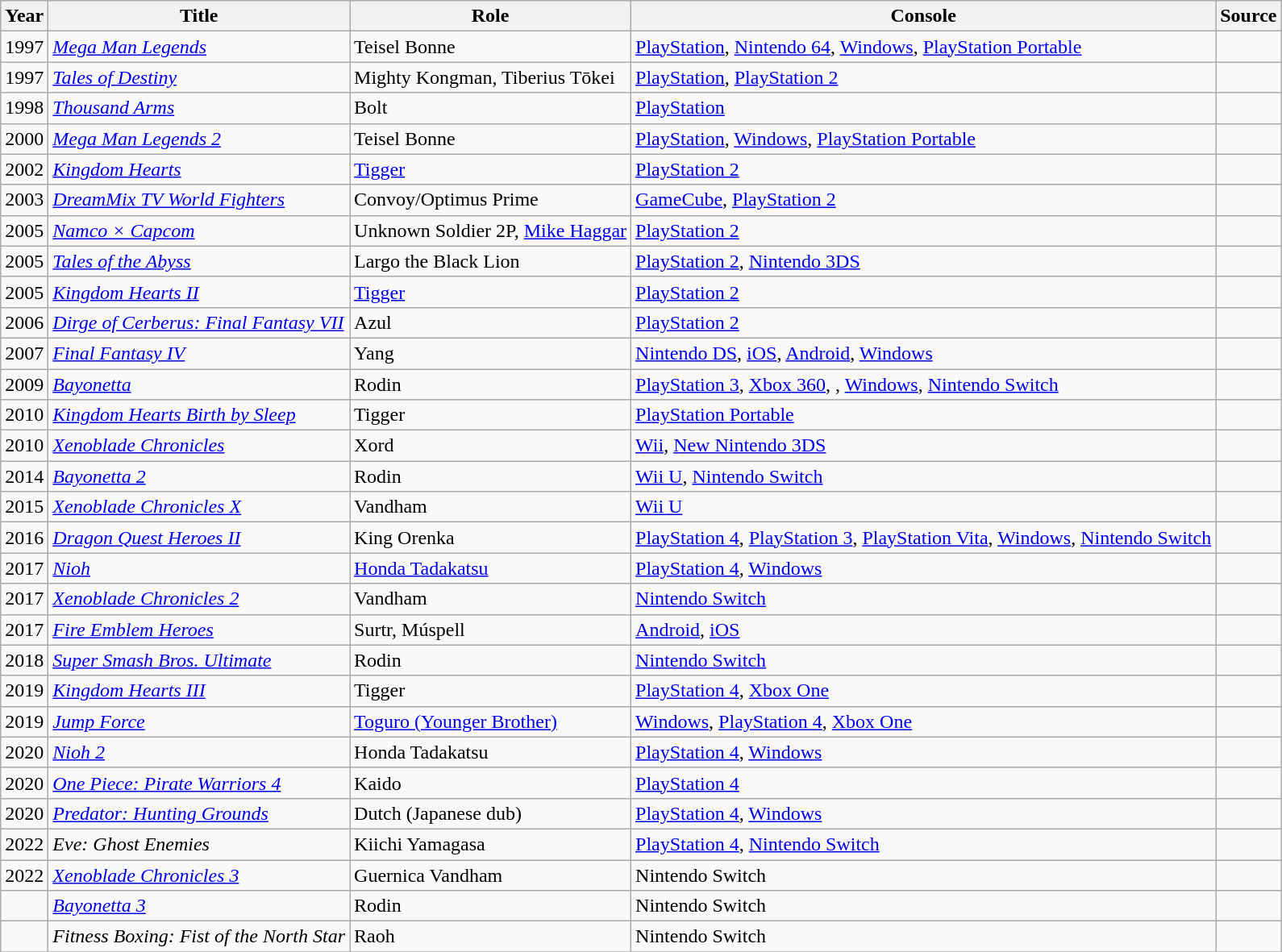<table class="wikitable sortable">
<tr>
<th>Year</th>
<th>Title</th>
<th>Role</th>
<th>Console</th>
<th>Source</th>
</tr>
<tr>
<td>1997</td>
<td><em><a href='#'>Mega Man Legends</a></em></td>
<td>Teisel Bonne</td>
<td><a href='#'>PlayStation</a>, <a href='#'>Nintendo 64</a>, <a href='#'>Windows</a>, <a href='#'>PlayStation Portable</a></td>
<td></td>
</tr>
<tr>
<td>1997</td>
<td><em><a href='#'>Tales of Destiny</a></em></td>
<td>Mighty Kongman, Tiberius Tōkei</td>
<td><a href='#'>PlayStation</a>, <a href='#'>PlayStation 2</a></td>
<td></td>
</tr>
<tr>
<td>1998</td>
<td><em><a href='#'>Thousand Arms</a></em></td>
<td>Bolt</td>
<td><a href='#'>PlayStation</a></td>
<td></td>
</tr>
<tr>
<td>2000</td>
<td><em><a href='#'>Mega Man Legends 2</a></em></td>
<td>Teisel Bonne</td>
<td><a href='#'>PlayStation</a>, <a href='#'>Windows</a>, <a href='#'>PlayStation Portable</a></td>
<td></td>
</tr>
<tr>
<td>2002</td>
<td><em><a href='#'>Kingdom Hearts</a></em></td>
<td><a href='#'>Tigger</a></td>
<td><a href='#'>PlayStation 2</a></td>
<td></td>
</tr>
<tr>
<td>2003</td>
<td><em><a href='#'>DreamMix TV World Fighters</a></em></td>
<td>Convoy/Optimus Prime</td>
<td><a href='#'>GameCube</a>, <a href='#'>PlayStation 2</a></td>
<td></td>
</tr>
<tr>
<td>2005</td>
<td><em><a href='#'>Namco × Capcom</a></em></td>
<td>Unknown Soldier 2P, <a href='#'>Mike Haggar</a></td>
<td><a href='#'>PlayStation 2</a></td>
<td></td>
</tr>
<tr>
<td>2005</td>
<td><em><a href='#'>Tales of the Abyss</a></em></td>
<td>Largo the Black Lion</td>
<td><a href='#'>PlayStation 2</a>, <a href='#'>Nintendo 3DS</a></td>
<td></td>
</tr>
<tr>
<td>2005</td>
<td><em><a href='#'>Kingdom Hearts II</a></em></td>
<td><a href='#'>Tigger</a></td>
<td><a href='#'>PlayStation 2</a></td>
</tr>
<tr>
<td>2006</td>
<td><em><a href='#'>Dirge of Cerberus: Final Fantasy VII</a></em></td>
<td>Azul</td>
<td><a href='#'>PlayStation 2</a></td>
<td></td>
</tr>
<tr>
<td>2007</td>
<td><em><a href='#'>Final Fantasy IV</a></em></td>
<td>Yang</td>
<td><a href='#'>Nintendo DS</a>, <a href='#'>iOS</a>, <a href='#'>Android</a>, <a href='#'>Windows</a></td>
<td></td>
</tr>
<tr>
<td>2009</td>
<td><em><a href='#'>Bayonetta</a></em></td>
<td>Rodin</td>
<td><a href='#'>PlayStation 3</a>, <a href='#'>Xbox 360</a>, , <a href='#'>Windows</a>, <a href='#'>Nintendo Switch</a></td>
<td></td>
</tr>
<tr>
<td>2010</td>
<td><em><a href='#'>Kingdom Hearts Birth by Sleep</a></em></td>
<td>Tigger</td>
<td><a href='#'>PlayStation Portable</a></td>
<td></td>
</tr>
<tr>
<td>2010</td>
<td><em><a href='#'>Xenoblade Chronicles</a></em></td>
<td>Xord</td>
<td><a href='#'>Wii</a>, <a href='#'>New Nintendo 3DS</a></td>
<td></td>
</tr>
<tr>
<td>2014</td>
<td><em><a href='#'>Bayonetta 2</a></em></td>
<td>Rodin</td>
<td><a href='#'>Wii U</a>, <a href='#'>Nintendo Switch</a></td>
<td></td>
</tr>
<tr>
<td>2015</td>
<td><em><a href='#'>Xenoblade Chronicles X</a></em></td>
<td>Vandham</td>
<td><a href='#'>Wii U</a></td>
<td></td>
</tr>
<tr>
<td>2016</td>
<td><em><a href='#'>Dragon Quest Heroes II</a></em></td>
<td>King Orenka</td>
<td><a href='#'>PlayStation 4</a>, <a href='#'>PlayStation 3</a>, <a href='#'>PlayStation Vita</a>, <a href='#'>Windows</a>, <a href='#'>Nintendo Switch</a></td>
<td></td>
</tr>
<tr>
<td>2017</td>
<td><em><a href='#'>Nioh</a></em></td>
<td><a href='#'>Honda Tadakatsu</a></td>
<td><a href='#'>PlayStation 4</a>, <a href='#'>Windows</a></td>
<td></td>
</tr>
<tr>
<td>2017</td>
<td><em><a href='#'>Xenoblade Chronicles 2</a></em></td>
<td>Vandham</td>
<td><a href='#'>Nintendo Switch</a></td>
<td></td>
</tr>
<tr>
<td>2017</td>
<td><em><a href='#'>Fire Emblem Heroes</a></em></td>
<td>Surtr, Múspell</td>
<td><a href='#'>Android</a>, <a href='#'>iOS</a></td>
<td></td>
</tr>
<tr>
<td>2018</td>
<td><em><a href='#'>Super Smash Bros. Ultimate</a></em></td>
<td>Rodin</td>
<td><a href='#'>Nintendo Switch</a></td>
<td></td>
</tr>
<tr>
<td>2019</td>
<td><em><a href='#'>Kingdom Hearts III</a></em></td>
<td>Tigger</td>
<td><a href='#'>PlayStation 4</a>, <a href='#'>Xbox One</a></td>
<td></td>
</tr>
<tr>
<td>2019</td>
<td><em><a href='#'>Jump Force</a></em></td>
<td><a href='#'>Toguro (Younger Brother)</a></td>
<td><a href='#'>Windows</a>, <a href='#'>PlayStation 4</a>, <a href='#'>Xbox One</a></td>
<td></td>
</tr>
<tr>
<td>2020</td>
<td><em><a href='#'>Nioh 2</a></em></td>
<td>Honda Tadakatsu</td>
<td><a href='#'>PlayStation 4</a>, <a href='#'>Windows</a></td>
<td></td>
</tr>
<tr>
<td>2020</td>
<td><em><a href='#'>One Piece: Pirate Warriors 4</a></em></td>
<td>Kaido</td>
<td><a href='#'>PlayStation 4</a></td>
<td></td>
</tr>
<tr>
<td>2020</td>
<td><em><a href='#'>Predator: Hunting Grounds</a></em></td>
<td>Dutch (Japanese dub)</td>
<td><a href='#'>PlayStation 4</a>, <a href='#'>Windows</a></td>
<td></td>
</tr>
<tr>
<td>2022</td>
<td><em>Eve: Ghost Enemies</em></td>
<td>Kiichi Yamagasa</td>
<td><a href='#'>PlayStation 4</a>, <a href='#'>Nintendo Switch</a></td>
<td></td>
</tr>
<tr>
<td>2022</td>
<td><em><a href='#'>Xenoblade Chronicles 3</a></em></td>
<td>Guernica Vandham</td>
<td>Nintendo Switch</td>
<td></td>
</tr>
<tr>
<td></td>
<td><em><a href='#'>Bayonetta 3</a></em></td>
<td>Rodin</td>
<td>Nintendo Switch</td>
<td></td>
</tr>
<tr>
<td></td>
<td><em>Fitness Boxing: Fist of the North Star</em></td>
<td>Raoh</td>
<td>Nintendo Switch</td>
<td></td>
</tr>
<tr>
</tr>
</table>
